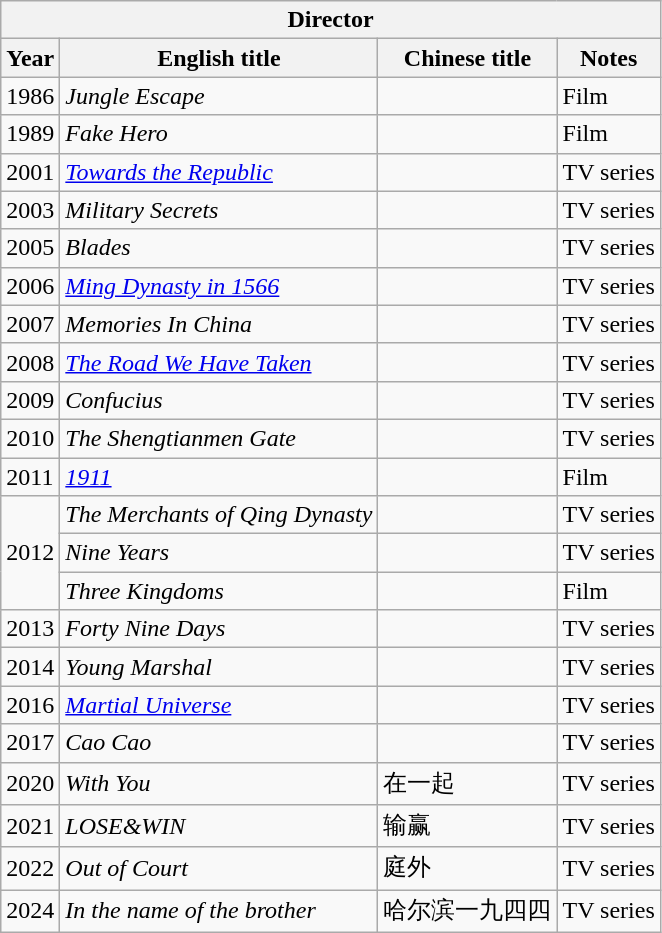<table class="wikitable">
<tr>
<th colspan="5">Director</th>
</tr>
<tr>
<th>Year</th>
<th>English title</th>
<th>Chinese title</th>
<th>Notes</th>
</tr>
<tr>
<td>1986</td>
<td><em>Jungle Escape</em></td>
<td></td>
<td>Film</td>
</tr>
<tr>
<td>1989</td>
<td><em>Fake Hero</em></td>
<td></td>
<td>Film</td>
</tr>
<tr>
<td>2001</td>
<td><em><a href='#'>Towards the Republic</a></em></td>
<td></td>
<td>TV series</td>
</tr>
<tr>
<td>2003</td>
<td><em>Military Secrets</em></td>
<td></td>
<td>TV series</td>
</tr>
<tr>
<td>2005</td>
<td><em>Blades</em></td>
<td></td>
<td>TV series</td>
</tr>
<tr>
<td>2006</td>
<td><em><a href='#'>Ming Dynasty in 1566</a></em></td>
<td></td>
<td>TV series</td>
</tr>
<tr>
<td>2007</td>
<td><em>Memories In China</em></td>
<td></td>
<td>TV series</td>
</tr>
<tr>
<td>2008</td>
<td><em><a href='#'>The Road We Have Taken</a></em></td>
<td></td>
<td>TV series</td>
</tr>
<tr>
<td>2009</td>
<td><em>Confucius</em></td>
<td></td>
<td>TV series</td>
</tr>
<tr>
<td>2010</td>
<td><em>The Shengtianmen Gate</em></td>
<td></td>
<td>TV series</td>
</tr>
<tr>
<td>2011</td>
<td><em><a href='#'>1911</a></em></td>
<td></td>
<td>Film</td>
</tr>
<tr>
<td rowspan="3">2012</td>
<td><em>The Merchants of Qing Dynasty</em></td>
<td></td>
<td>TV series</td>
</tr>
<tr>
<td><em>Nine Years</em></td>
<td></td>
<td>TV series</td>
</tr>
<tr>
<td><em>Three Kingdoms</em></td>
<td></td>
<td>Film</td>
</tr>
<tr>
<td>2013</td>
<td><em>Forty Nine Days</em></td>
<td></td>
<td>TV series</td>
</tr>
<tr>
<td>2014</td>
<td><em>Young Marshal</em></td>
<td></td>
<td>TV series</td>
</tr>
<tr>
<td>2016</td>
<td><em><a href='#'>Martial Universe</a></em></td>
<td></td>
<td>TV series</td>
</tr>
<tr>
<td>2017</td>
<td><em>Cao Cao</em></td>
<td></td>
<td>TV series</td>
</tr>
<tr>
<td>2020</td>
<td><em>With You</em></td>
<td>在一起</td>
<td>TV series</td>
</tr>
<tr>
<td>2021</td>
<td><em>LOSE&WIN</em></td>
<td>输赢</td>
<td>TV series</td>
</tr>
<tr>
<td>2022</td>
<td><em>Out of Court</em></td>
<td>庭外</td>
<td>TV series</td>
</tr>
<tr>
<td>2024</td>
<td><em>In the name of the brother</em></td>
<td>哈尔滨一九四四</td>
<td>TV series</td>
</tr>
</table>
